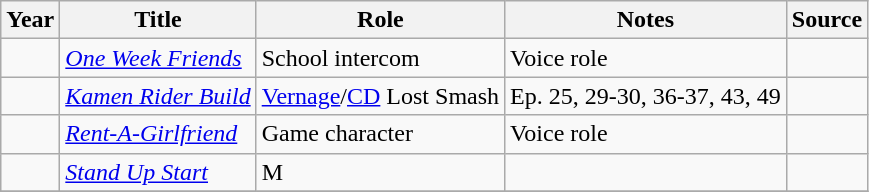<table class="wikitable sortable plainrowheaders">
<tr>
<th>Year</th>
<th>Title</th>
<th>Role</th>
<th class="unsortable">Notes</th>
<th class="unsortable">Source</th>
</tr>
<tr>
<td></td>
<td><em><a href='#'>One Week Friends</a></em></td>
<td>School intercom</td>
<td>Voice role</td>
<td></td>
</tr>
<tr>
<td></td>
<td><em><a href='#'>Kamen Rider Build</a></em></td>
<td><a href='#'>Vernage</a>/<a href='#'>CD</a> Lost Smash</td>
<td>Ep. 25, 29-30, 36-37, 43, 49</td>
<td></td>
</tr>
<tr>
<td></td>
<td><em><a href='#'>Rent-A-Girlfriend</a></em></td>
<td>Game character</td>
<td>Voice role</td>
<td></td>
</tr>
<tr>
<td></td>
<td><em><a href='#'>Stand Up Start</a></em></td>
<td>M</td>
<td></td>
<td></td>
</tr>
<tr>
</tr>
</table>
